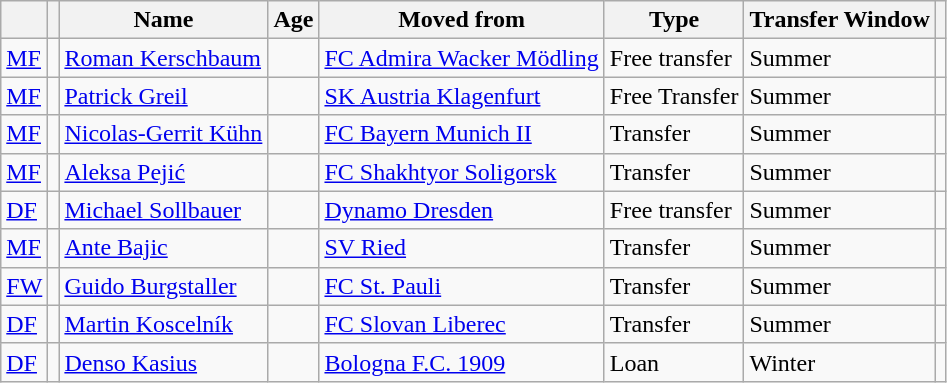<table class="wikitable">
<tr>
<th></th>
<th></th>
<th>Name</th>
<th>Age</th>
<th>Moved from</th>
<th>Type</th>
<th>Transfer Window</th>
<th></th>
</tr>
<tr>
<td><a href='#'>MF</a></td>
<td></td>
<td><a href='#'>Roman Kerschbaum</a></td>
<td></td>
<td> <a href='#'>FC Admira Wacker Mödling</a></td>
<td>Free transfer</td>
<td>Summer</td>
<td></td>
</tr>
<tr>
<td><a href='#'>MF</a></td>
<td></td>
<td><a href='#'>Patrick Greil</a></td>
<td></td>
<td> <a href='#'>SK Austria Klagenfurt</a></td>
<td>Free Transfer</td>
<td>Summer</td>
<td></td>
</tr>
<tr>
<td><a href='#'>MF</a></td>
<td></td>
<td><a href='#'>Nicolas-Gerrit Kühn</a></td>
<td></td>
<td> <a href='#'>FC Bayern Munich II</a></td>
<td>Transfer</td>
<td>Summer</td>
<td></td>
</tr>
<tr>
<td><a href='#'>MF</a></td>
<td></td>
<td><a href='#'>Aleksa Pejić</a></td>
<td></td>
<td> <a href='#'>FC Shakhtyor Soligorsk</a></td>
<td>Transfer</td>
<td>Summer</td>
<td></td>
</tr>
<tr>
<td><a href='#'>DF</a></td>
<td></td>
<td><a href='#'>Michael Sollbauer</a></td>
<td></td>
<td> <a href='#'>Dynamo Dresden</a></td>
<td>Free transfer</td>
<td>Summer</td>
<td></td>
</tr>
<tr>
<td><a href='#'>MF</a></td>
<td></td>
<td><a href='#'>Ante Bajic</a></td>
<td></td>
<td> <a href='#'>SV Ried</a></td>
<td>Transfer</td>
<td>Summer</td>
<td></td>
</tr>
<tr>
<td><a href='#'>FW</a></td>
<td></td>
<td><a href='#'>Guido Burgstaller</a></td>
<td></td>
<td> <a href='#'>FC St. Pauli</a></td>
<td>Transfer</td>
<td>Summer</td>
<td></td>
</tr>
<tr>
<td><a href='#'>DF</a></td>
<td></td>
<td><a href='#'>Martin Koscelník</a></td>
<td></td>
<td> <a href='#'>FC Slovan Liberec</a></td>
<td>Transfer</td>
<td>Summer</td>
<td></td>
</tr>
<tr>
<td><a href='#'>DF</a></td>
<td></td>
<td><a href='#'>Denso Kasius</a></td>
<td></td>
<td> <a href='#'>Bologna F.C. 1909</a></td>
<td>Loan</td>
<td>Winter</td>
<td></td>
</tr>
</table>
